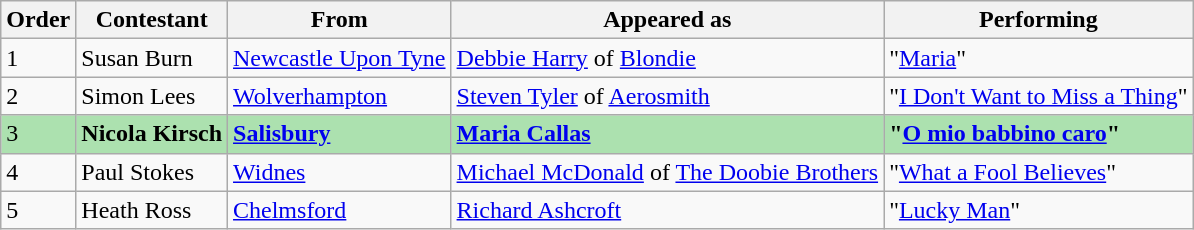<table class="wikitable">
<tr>
<th>Order</th>
<th>Contestant</th>
<th>From</th>
<th>Appeared as</th>
<th>Performing</th>
</tr>
<tr>
<td>1</td>
<td>Susan Burn</td>
<td><a href='#'>Newcastle Upon Tyne</a></td>
<td><a href='#'>Debbie Harry</a> of <a href='#'>Blondie</a></td>
<td>"<a href='#'>Maria</a>"</td>
</tr>
<tr>
<td>2</td>
<td>Simon Lees</td>
<td><a href='#'>Wolverhampton</a></td>
<td><a href='#'>Steven Tyler</a> of <a href='#'>Aerosmith</a></td>
<td>"<a href='#'>I Don't Want to Miss a Thing</a>"</td>
</tr>
<tr style="background:#ACE1AF;">
<td>3</td>
<td><strong>Nicola Kirsch</strong></td>
<td><strong><a href='#'>Salisbury</a></strong></td>
<td><strong><a href='#'>Maria Callas</a></strong></td>
<td><strong>"<a href='#'>O mio babbino caro</a>"</strong></td>
</tr>
<tr>
<td>4</td>
<td>Paul Stokes</td>
<td><a href='#'>Widnes</a></td>
<td><a href='#'>Michael McDonald</a> of <a href='#'>The Doobie Brothers</a></td>
<td>"<a href='#'>What a Fool Believes</a>"</td>
</tr>
<tr>
<td>5</td>
<td>Heath Ross</td>
<td><a href='#'>Chelmsford</a></td>
<td><a href='#'>Richard Ashcroft</a></td>
<td>"<a href='#'>Lucky Man</a>"</td>
</tr>
</table>
